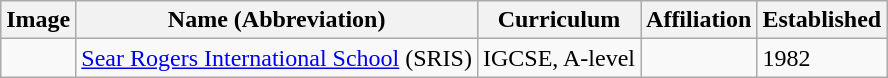<table class="wikitable sortable">
<tr>
<th>Image</th>
<th>Name (Abbreviation)</th>
<th>Curriculum</th>
<th>Affiliation</th>
<th>Established</th>
</tr>
<tr>
<td></td>
<td><a href='#'>Sear Rogers International School</a> (SRIS)</td>
<td>IGCSE, A-level</td>
<td></td>
<td>1982</td>
</tr>
</table>
